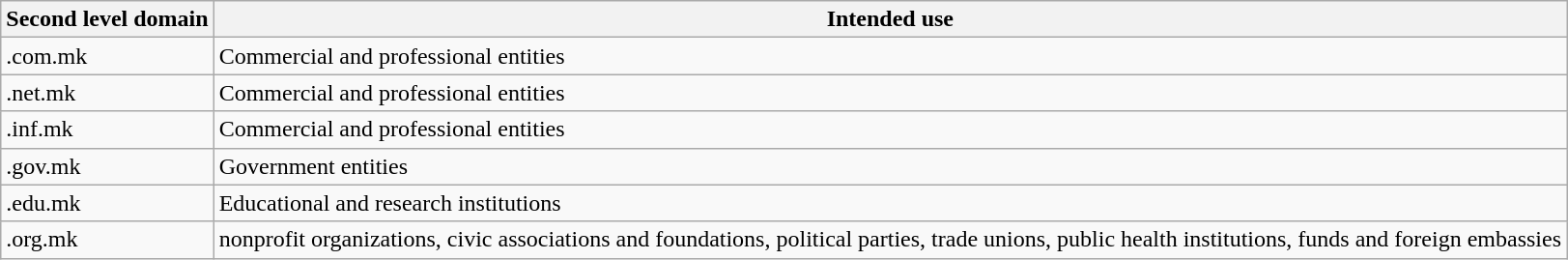<table class="wikitable">
<tr>
<th>Second level domain</th>
<th>Intended use</th>
</tr>
<tr>
<td>.com.mk</td>
<td>Commercial and professional entities</td>
</tr>
<tr>
<td>.net.mk</td>
<td>Commercial and professional entities</td>
</tr>
<tr>
<td>.inf.mk</td>
<td>Commercial and professional entities</td>
</tr>
<tr>
<td>.gov.mk</td>
<td>Government entities</td>
</tr>
<tr>
<td>.edu.mk</td>
<td>Educational and research institutions</td>
</tr>
<tr>
<td>.org.mk</td>
<td>nonprofit organizations, civic associations and foundations, political parties, trade unions, public health institutions, funds and foreign embassies</td>
</tr>
</table>
